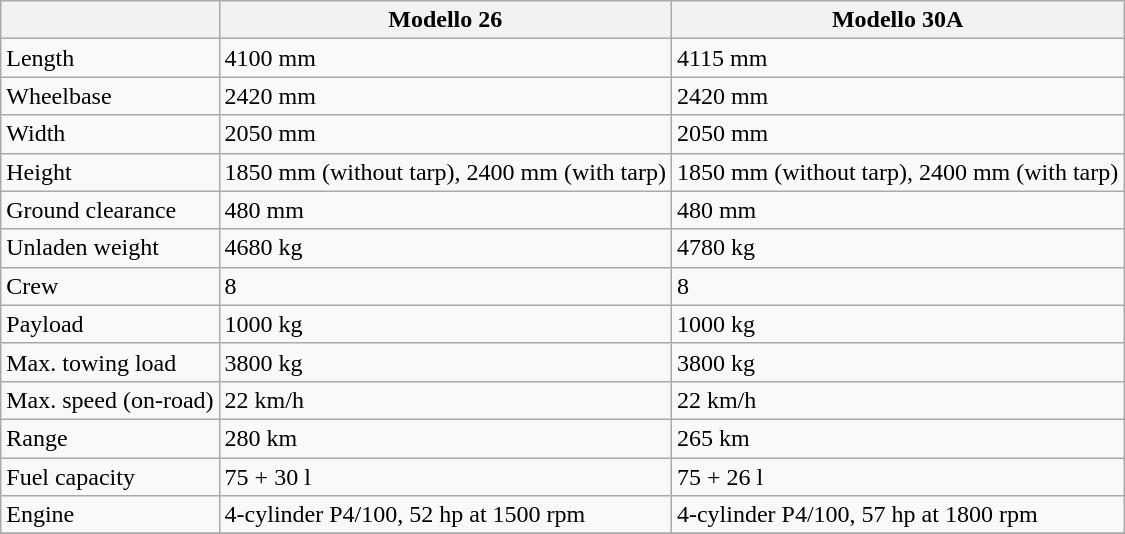<table class="wikitable">
<tr>
<th></th>
<th>Modello 26</th>
<th>Modello 30A</th>
</tr>
<tr>
<td>Length</td>
<td>4100 mm</td>
<td>4115 mm</td>
</tr>
<tr>
<td>Wheelbase</td>
<td>2420 mm</td>
<td>2420 mm</td>
</tr>
<tr>
<td>Width</td>
<td>2050 mm</td>
<td>2050 mm</td>
</tr>
<tr>
<td>Height</td>
<td>1850 mm (without tarp), 2400 mm (with tarp)</td>
<td>1850 mm (without tarp), 2400 mm (with tarp)</td>
</tr>
<tr>
<td>Ground clearance</td>
<td>480 mm</td>
<td>480 mm</td>
</tr>
<tr>
<td>Unladen weight</td>
<td>4680 kg</td>
<td>4780 kg</td>
</tr>
<tr>
<td>Crew</td>
<td>8</td>
<td>8</td>
</tr>
<tr>
<td>Payload</td>
<td>1000 kg</td>
<td>1000 kg</td>
</tr>
<tr>
<td>Max. towing load</td>
<td>3800 kg</td>
<td>3800 kg</td>
</tr>
<tr>
<td>Max. speed (on-road)</td>
<td>22 km/h</td>
<td>22 km/h</td>
</tr>
<tr>
<td>Range</td>
<td>280 km</td>
<td>265 km</td>
</tr>
<tr>
<td>Fuel capacity</td>
<td>75 + 30 l</td>
<td>75 + 26 l</td>
</tr>
<tr>
<td>Engine</td>
<td>4-cylinder P4/100, 52 hp at 1500 rpm</td>
<td>4-cylinder P4/100, 57 hp at 1800 rpm</td>
</tr>
<tr>
</tr>
</table>
